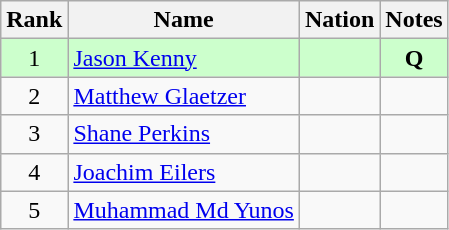<table class="wikitable sortable" style="text-align:center">
<tr>
<th>Rank</th>
<th>Name</th>
<th>Nation</th>
<th>Notes</th>
</tr>
<tr bgcolor=ccffcc>
<td>1</td>
<td align=left><a href='#'>Jason Kenny</a></td>
<td align=left></td>
<td><strong>Q</strong></td>
</tr>
<tr>
<td>2</td>
<td align=left><a href='#'>Matthew Glaetzer</a></td>
<td align=left></td>
<td></td>
</tr>
<tr>
<td>3</td>
<td align=left><a href='#'>Shane Perkins</a></td>
<td align=left></td>
<td></td>
</tr>
<tr>
<td>4</td>
<td align=left><a href='#'>Joachim Eilers</a></td>
<td align=left></td>
<td></td>
</tr>
<tr>
<td>5</td>
<td align=left><a href='#'>Muhammad Md Yunos</a></td>
<td align=left></td>
<td></td>
</tr>
</table>
